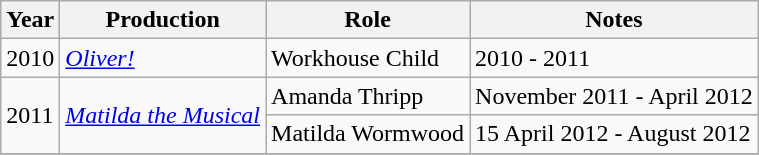<table class="wikitable sortable">
<tr>
<th>Year</th>
<th>Production</th>
<th>Role</th>
<th>Notes</th>
</tr>
<tr>
<td>2010</td>
<td><em><a href='#'>Oliver!</a></em></td>
<td>Workhouse Child</td>
<td>2010 - 2011</td>
</tr>
<tr>
<td rowspan="2">2011</td>
<td rowspan="2"><em><a href='#'>Matilda the Musical</a></em></td>
<td>Amanda Thripp</td>
<td>November 2011 - April 2012</td>
</tr>
<tr>
<td>Matilda Wormwood</td>
<td>15 April 2012 - August 2012</td>
</tr>
<tr>
</tr>
</table>
